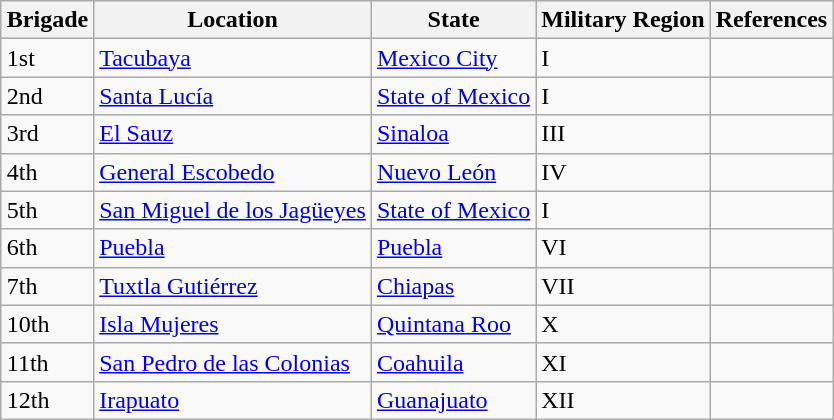<table class="wikitable sortable" style="margin:auto;">
<tr>
<th><strong>Brigade</strong></th>
<th><strong>Location</strong></th>
<th><strong>State</strong></th>
<th>Military Region</th>
<th><strong>References</strong></th>
</tr>
<tr>
<td>1st</td>
<td><a href='#'>Tacubaya</a></td>
<td><a href='#'>Mexico City</a></td>
<td>I</td>
<td></td>
</tr>
<tr>
<td>2nd</td>
<td><a href='#'>Santa Lucía</a></td>
<td><a href='#'>State of Mexico</a></td>
<td>I</td>
<td></td>
</tr>
<tr>
<td>3rd</td>
<td><a href='#'>El Sauz</a></td>
<td><a href='#'>Sinaloa</a></td>
<td>III</td>
<td></td>
</tr>
<tr>
<td>4th</td>
<td><a href='#'>General Escobedo</a></td>
<td><a href='#'>Nuevo León</a></td>
<td>IV</td>
<td></td>
</tr>
<tr>
<td>5th</td>
<td><a href='#'>San Miguel de los Jagüeyes</a></td>
<td><a href='#'>State of Mexico</a></td>
<td>I</td>
<td></td>
</tr>
<tr>
<td>6th</td>
<td><a href='#'>Puebla</a></td>
<td><a href='#'>Puebla</a></td>
<td>VI</td>
<td></td>
</tr>
<tr>
<td>7th</td>
<td><a href='#'>Tuxtla Gutiérrez</a></td>
<td><a href='#'>Chiapas</a></td>
<td>VII</td>
<td></td>
</tr>
<tr>
<td>10th</td>
<td><a href='#'>Isla Mujeres</a></td>
<td><a href='#'>Quintana Roo</a></td>
<td>X</td>
<td></td>
</tr>
<tr>
<td>11th</td>
<td><a href='#'>San Pedro de las Colonias</a></td>
<td><a href='#'>Coahuila</a></td>
<td>XI</td>
<td></td>
</tr>
<tr>
<td>12th</td>
<td><a href='#'>Irapuato</a></td>
<td><a href='#'>Guanajuato</a></td>
<td>XII</td>
<td></td>
</tr>
</table>
